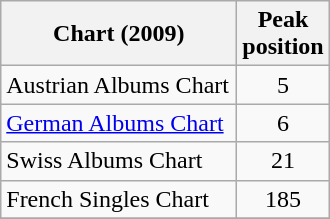<table class="wikitable">
<tr>
<th width="150">Chart (2009)</th>
<th>Peak<br>position <br></th>
</tr>
<tr>
<td align="left">Austrian Albums Chart</td>
<td align="center">5</td>
</tr>
<tr>
<td align="left"><a href='#'>German Albums Chart</a></td>
<td align="center">6</td>
</tr>
<tr>
<td align="left">Swiss Albums Chart</td>
<td align="center">21</td>
</tr>
<tr>
<td align="left">French Singles Chart</td>
<td align="center">185</td>
</tr>
<tr>
</tr>
</table>
